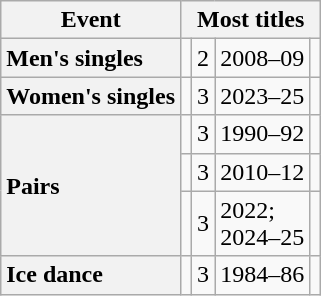<table class="wikitable unsortable" style="text-align:left">
<tr>
<th scope="col">Event</th>
<th colspan="4" scope="col">Most titles</th>
</tr>
<tr>
<th scope="row" style="text-align:left">Men's singles</th>
<td></td>
<td>2</td>
<td>2008–09</td>
<td></td>
</tr>
<tr>
<th scope="row" style="text-align:left">Women's singles</th>
<td></td>
<td>3</td>
<td>2023–25</td>
<td></td>
</tr>
<tr>
<th rowspan="3" scope="row" style="text-align:left">Pairs</th>
<td></td>
<td>3</td>
<td>1990–92</td>
<td></td>
</tr>
<tr>
<td></td>
<td>3</td>
<td>2010–12</td>
<td></td>
</tr>
<tr>
<td></td>
<td>3</td>
<td>2022;<br>2024–25</td>
<td></td>
</tr>
<tr>
<th scope="row" style="text-align:left">Ice dance</th>
<td></td>
<td>3</td>
<td>1984–86</td>
<td></td>
</tr>
</table>
